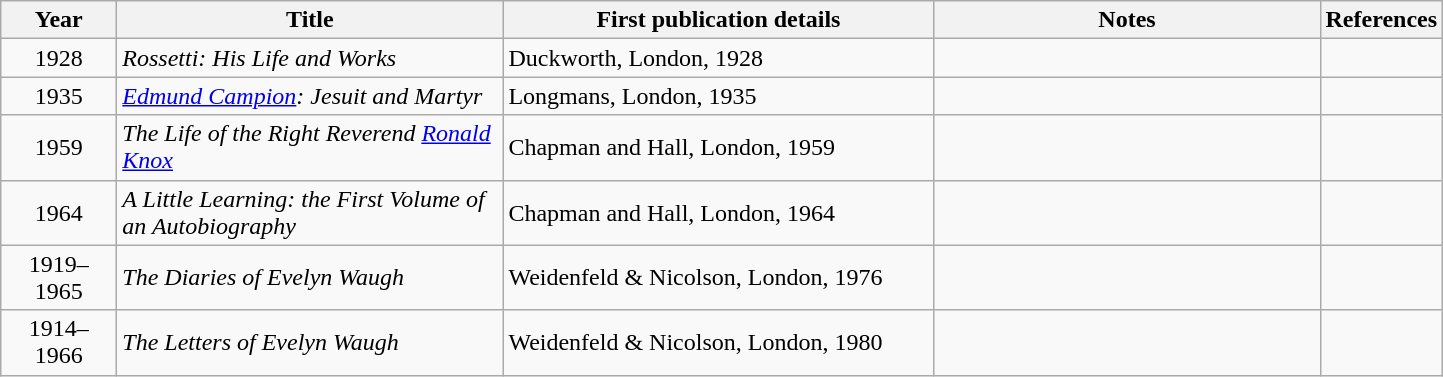<table class= "wikitable sortable">
<tr>
<th width= "70">Year</th>
<th width= "250">Title</th>
<th width= "280">First publication details</th>
<th width= "250">Notes</th>
<th width= "50">References</th>
</tr>
<tr>
<td align= "center">1928</td>
<td><em>Rossetti: His Life and Works</em></td>
<td>Duckworth, London, 1928</td>
<td></td>
<td></td>
</tr>
<tr>
<td align= "center">1935</td>
<td><em><a href='#'>Edmund Campion</a>: Jesuit and Martyr</em></td>
<td>Longmans, London, 1935</td>
<td></td>
<td></td>
</tr>
<tr>
<td align= "center">1959</td>
<td><em>The Life of the Right Reverend <a href='#'>Ronald Knox</a></em></td>
<td>Chapman and Hall, London, 1959</td>
<td></td>
<td></td>
</tr>
<tr>
<td align= "center">1964</td>
<td><em>A Little Learning: the First Volume of an Autobiography</em></td>
<td>Chapman and Hall, London, 1964</td>
<td></td>
<td></td>
</tr>
<tr>
<td align= "center">1919–1965</td>
<td><em>The Diaries of Evelyn Waugh</em></td>
<td>Weidenfeld & Nicolson, London, 1976</td>
<td></td>
<td></td>
</tr>
<tr>
<td align= "center">1914–1966</td>
<td><em>The Letters of Evelyn Waugh</em></td>
<td>Weidenfeld & Nicolson, London, 1980</td>
<td></td>
<td></td>
</tr>
</table>
